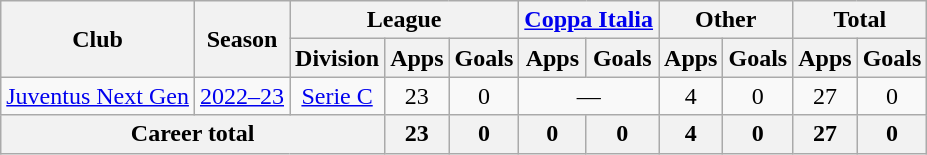<table class="wikitable" style="text-align:center">
<tr>
<th rowspan="2">Club</th>
<th rowspan="2">Season</th>
<th colspan="3">League</th>
<th colspan="2"><a href='#'>Coppa Italia</a></th>
<th colspan="2">Other</th>
<th colspan="2">Total</th>
</tr>
<tr>
<th>Division</th>
<th>Apps</th>
<th>Goals</th>
<th>Apps</th>
<th>Goals</th>
<th>Apps</th>
<th>Goals</th>
<th>Apps</th>
<th>Goals</th>
</tr>
<tr>
<td><a href='#'>Juventus Next Gen</a></td>
<td><a href='#'>2022–23</a></td>
<td><a href='#'>Serie C</a></td>
<td>23</td>
<td>0</td>
<td colspan="2">—</td>
<td>4</td>
<td>0</td>
<td>27</td>
<td>0</td>
</tr>
<tr>
<th colspan="3">Career total</th>
<th>23</th>
<th>0</th>
<th>0</th>
<th>0</th>
<th>4</th>
<th>0</th>
<th>27</th>
<th>0</th>
</tr>
</table>
